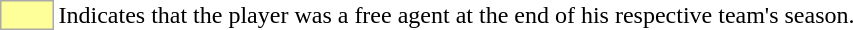<table>
<tr>
<td style="background:#ff9; border:1px solid #aaa; width:2em;"></td>
<td>Indicates that the player was a free agent at the end of his respective team's  season.</td>
</tr>
</table>
